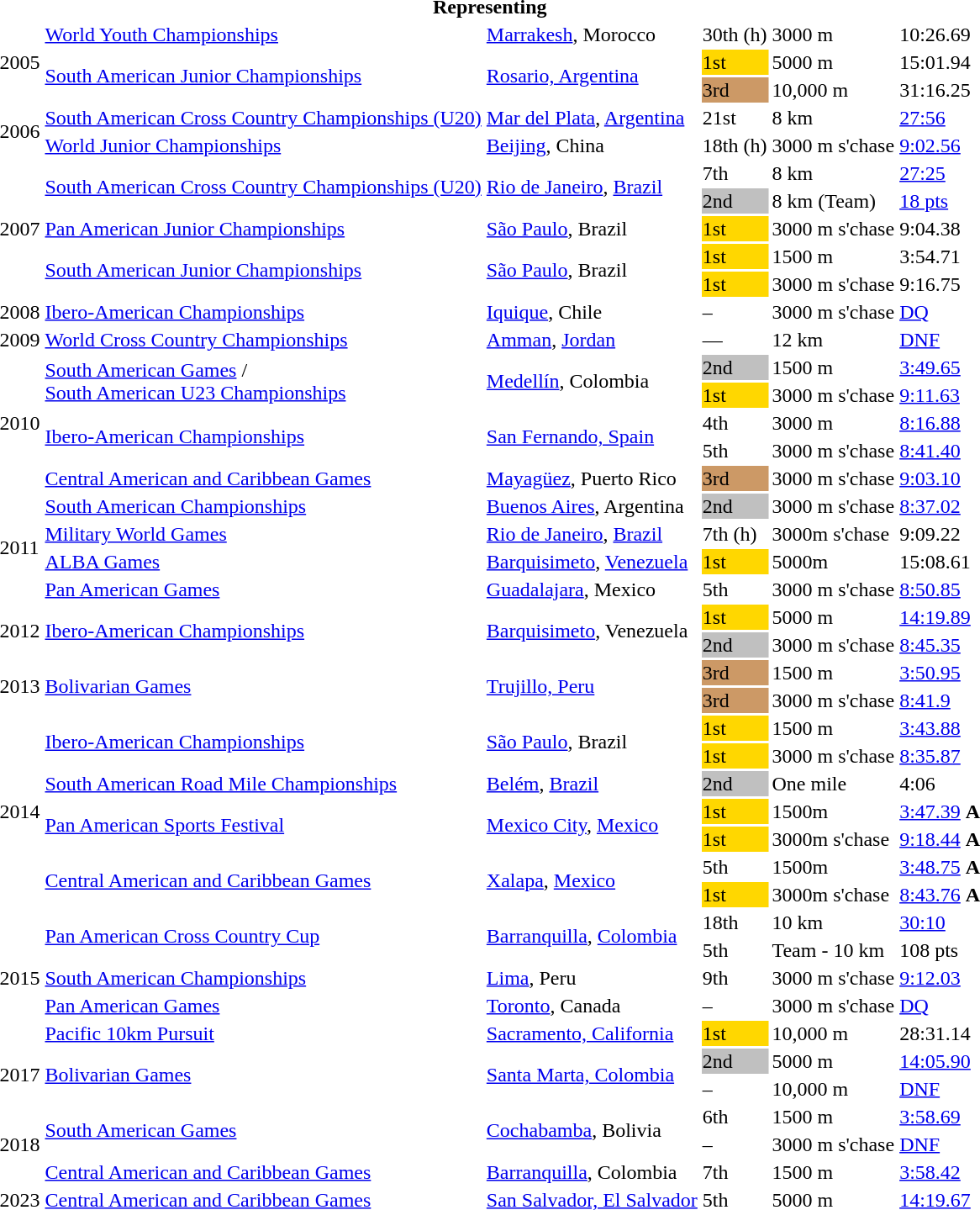<table>
<tr>
<th colspan="6">Representing </th>
</tr>
<tr>
<td rowspan=3>2005</td>
<td><a href='#'>World Youth Championships</a></td>
<td><a href='#'>Marrakesh</a>, Morocco</td>
<td>30th (h)</td>
<td>3000 m</td>
<td>10:26.69</td>
</tr>
<tr>
<td rowspan=2><a href='#'>South American Junior Championships</a></td>
<td rowspan=2><a href='#'>Rosario, Argentina</a></td>
<td bgcolor=gold>1st</td>
<td>5000 m</td>
<td>15:01.94</td>
</tr>
<tr>
<td bgcolor=cc9966>3rd</td>
<td>10,000 m</td>
<td>31:16.25</td>
</tr>
<tr>
<td rowspan=2>2006</td>
<td><a href='#'>South American Cross Country Championships (U20)</a></td>
<td><a href='#'>Mar del Plata</a>, <a href='#'>Argentina</a></td>
<td>21st</td>
<td>8 km</td>
<td><a href='#'>27:56</a></td>
</tr>
<tr>
<td><a href='#'>World Junior Championships</a></td>
<td><a href='#'>Beijing</a>, China</td>
<td>18th (h)</td>
<td>3000 m s'chase</td>
<td><a href='#'>9:02.56</a></td>
</tr>
<tr>
<td rowspan=5>2007</td>
<td rowspan=2><a href='#'>South American Cross Country Championships (U20)</a></td>
<td rowspan=2><a href='#'>Rio de Janeiro</a>, <a href='#'>Brazil</a></td>
<td>7th</td>
<td>8 km</td>
<td><a href='#'>27:25</a></td>
</tr>
<tr>
<td bgcolor=silver>2nd</td>
<td>8 km (Team)</td>
<td><a href='#'>18 pts</a></td>
</tr>
<tr>
<td><a href='#'>Pan American Junior Championships</a></td>
<td><a href='#'>São Paulo</a>, Brazil</td>
<td bgcolor=gold>1st</td>
<td>3000 m s'chase</td>
<td>9:04.38</td>
</tr>
<tr>
<td rowspan=2><a href='#'>South American Junior Championships</a></td>
<td rowspan=2><a href='#'>São Paulo</a>, Brazil</td>
<td bgcolor=gold>1st</td>
<td>1500 m</td>
<td>3:54.71</td>
</tr>
<tr>
<td bgcolor=gold>1st</td>
<td>3000 m s'chase</td>
<td>9:16.75</td>
</tr>
<tr>
<td>2008</td>
<td><a href='#'>Ibero-American Championships</a></td>
<td><a href='#'>Iquique</a>, Chile</td>
<td>–</td>
<td>3000 m s'chase</td>
<td><a href='#'>DQ</a></td>
</tr>
<tr>
<td>2009</td>
<td><a href='#'>World Cross Country Championships</a></td>
<td><a href='#'>Amman</a>, <a href='#'>Jordan</a></td>
<td>—</td>
<td>12 km</td>
<td><a href='#'>DNF</a></td>
</tr>
<tr>
<td rowspan=5>2010</td>
<td rowspan=2><a href='#'>South American Games</a> /<br><a href='#'>South American U23 Championships</a></td>
<td rowspan=2><a href='#'>Medellín</a>, Colombia</td>
<td bgcolor=silver>2nd</td>
<td>1500 m</td>
<td><a href='#'>3:49.65</a></td>
</tr>
<tr>
<td bgcolor=gold>1st</td>
<td>3000 m s'chase</td>
<td><a href='#'>9:11.63</a></td>
</tr>
<tr>
<td rowspan=2><a href='#'>Ibero-American Championships</a></td>
<td rowspan=2><a href='#'>San Fernando, Spain</a></td>
<td>4th</td>
<td>3000 m</td>
<td><a href='#'>8:16.88</a></td>
</tr>
<tr>
<td>5th</td>
<td>3000 m s'chase</td>
<td><a href='#'>8:41.40</a></td>
</tr>
<tr>
<td><a href='#'>Central American and Caribbean Games</a></td>
<td><a href='#'>Mayagüez</a>, Puerto Rico</td>
<td bgcolor=cc9966>3rd</td>
<td>3000 m s'chase</td>
<td><a href='#'>9:03.10</a></td>
</tr>
<tr>
<td rowspan=4>2011</td>
<td><a href='#'>South American Championships</a></td>
<td><a href='#'>Buenos Aires</a>, Argentina</td>
<td bgcolor=silver>2nd</td>
<td>3000 m s'chase</td>
<td><a href='#'>8:37.02</a></td>
</tr>
<tr>
<td><a href='#'>Military World Games</a></td>
<td><a href='#'>Rio de Janeiro</a>, <a href='#'>Brazil</a></td>
<td>7th (h)</td>
<td>3000m s'chase</td>
<td>9:09.22</td>
</tr>
<tr>
<td><a href='#'>ALBA Games</a></td>
<td><a href='#'>Barquisimeto</a>, <a href='#'>Venezuela</a></td>
<td bgcolor=gold>1st</td>
<td>5000m</td>
<td>15:08.61</td>
</tr>
<tr>
<td><a href='#'>Pan American Games</a></td>
<td><a href='#'>Guadalajara</a>, Mexico</td>
<td>5th</td>
<td>3000 m s'chase</td>
<td><a href='#'>8:50.85</a></td>
</tr>
<tr>
<td rowspan=2>2012</td>
<td rowspan=2><a href='#'>Ibero-American Championships</a></td>
<td rowspan=2><a href='#'>Barquisimeto</a>, Venezuela</td>
<td bgcolor=gold>1st</td>
<td>5000 m</td>
<td><a href='#'>14:19.89</a></td>
</tr>
<tr>
<td bgcolor=silver>2nd</td>
<td>3000 m s'chase</td>
<td><a href='#'>8:45.35</a></td>
</tr>
<tr>
<td rowspan=2>2013</td>
<td rowspan=2><a href='#'>Bolivarian Games</a></td>
<td rowspan=2><a href='#'>Trujillo, Peru</a></td>
<td bgcolor=cc9966>3rd</td>
<td>1500 m</td>
<td><a href='#'>3:50.95</a></td>
</tr>
<tr>
<td bgcolor=cc9966>3rd</td>
<td>3000 m s'chase</td>
<td><a href='#'>8:41.9</a></td>
</tr>
<tr>
<td rowspan=7>2014</td>
<td rowspan=2><a href='#'>Ibero-American Championships</a></td>
<td rowspan=2><a href='#'>São Paulo</a>, Brazil</td>
<td bgcolor=gold>1st</td>
<td>1500 m</td>
<td><a href='#'>3:43.88</a></td>
</tr>
<tr>
<td bgcolor=gold>1st</td>
<td>3000 m s'chase</td>
<td><a href='#'>8:35.87</a></td>
</tr>
<tr>
<td><a href='#'>South American Road Mile Championships</a></td>
<td><a href='#'>Belém</a>, <a href='#'>Brazil</a></td>
<td bgcolor=silver>2nd</td>
<td>One mile</td>
<td>4:06</td>
</tr>
<tr>
<td rowspan=2><a href='#'>Pan American Sports Festival</a></td>
<td rowspan=2><a href='#'>Mexico City</a>, <a href='#'>Mexico</a></td>
<td bgcolor=gold>1st</td>
<td>1500m</td>
<td><a href='#'>3:47.39</a> <strong>A</strong></td>
</tr>
<tr>
<td bgcolor=gold>1st</td>
<td>3000m s'chase</td>
<td><a href='#'>9:18.44</a> <strong>A</strong></td>
</tr>
<tr>
<td rowspan=2><a href='#'>Central American and Caribbean Games</a></td>
<td rowspan=2><a href='#'>Xalapa</a>, <a href='#'>Mexico</a></td>
<td>5th</td>
<td>1500m</td>
<td><a href='#'>3:48.75</a> <strong>A</strong></td>
</tr>
<tr>
<td bgcolor=gold>1st</td>
<td>3000m s'chase</td>
<td><a href='#'>8:43.76</a> <strong>A</strong></td>
</tr>
<tr>
<td rowspan=5>2015</td>
<td rowspan=2><a href='#'>Pan American Cross Country Cup</a></td>
<td rowspan=2><a href='#'>Barranquilla</a>, <a href='#'>Colombia</a></td>
<td>18th</td>
<td>10 km</td>
<td><a href='#'>30:10</a></td>
</tr>
<tr>
<td>5th</td>
<td>Team - 10 km</td>
<td>108 pts</td>
</tr>
<tr>
<td><a href='#'>South American Championships</a></td>
<td><a href='#'>Lima</a>, Peru</td>
<td>9th</td>
<td>3000 m s'chase</td>
<td><a href='#'>9:12.03</a></td>
</tr>
<tr>
<td><a href='#'>Pan American Games</a></td>
<td><a href='#'>Toronto</a>, Canada</td>
<td>–</td>
<td>3000 m s'chase</td>
<td><a href='#'>DQ</a></td>
</tr>
<tr>
<td><a href='#'>Pacific 10km Pursuit</a></td>
<td><a href='#'>Sacramento, California</a></td>
<td bgcolor=gold>1st</td>
<td>10,000 m</td>
<td>28:31.14</td>
</tr>
<tr>
<td rowspan=2>2017</td>
<td rowspan=2><a href='#'>Bolivarian Games</a></td>
<td rowspan=2><a href='#'>Santa Marta, Colombia</a></td>
<td bgcolor=silver>2nd</td>
<td>5000 m</td>
<td><a href='#'>14:05.90</a></td>
</tr>
<tr>
<td>–</td>
<td>10,000 m</td>
<td><a href='#'>DNF</a></td>
</tr>
<tr>
<td rowspan=3>2018</td>
<td rowspan=2><a href='#'>South American Games</a></td>
<td rowspan=2><a href='#'>Cochabamba</a>, Bolivia</td>
<td>6th</td>
<td>1500 m</td>
<td><a href='#'>3:58.69</a></td>
</tr>
<tr>
<td>–</td>
<td>3000 m s'chase</td>
<td><a href='#'>DNF</a></td>
</tr>
<tr>
<td><a href='#'>Central American and Caribbean Games</a></td>
<td><a href='#'>Barranquilla</a>, Colombia</td>
<td>7th</td>
<td>1500 m</td>
<td><a href='#'>3:58.42</a></td>
</tr>
<tr>
<td>2023</td>
<td><a href='#'>Central American and Caribbean Games</a></td>
<td><a href='#'>San Salvador, El Salvador</a></td>
<td>5th</td>
<td>5000 m</td>
<td><a href='#'>14:19.67</a></td>
</tr>
</table>
